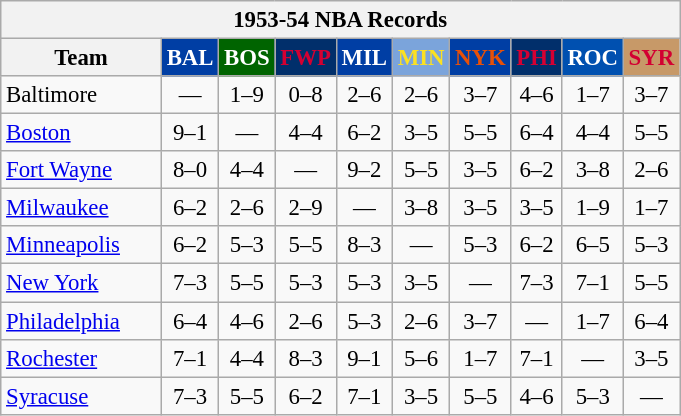<table class="wikitable" style="font-size:95%; text-align:center;">
<tr>
<th colspan=10>1953-54 NBA Records</th>
</tr>
<tr>
<th width=100>Team</th>
<th style="background:#003EA4;color:#FFFFFF;width=35">BAL</th>
<th style="background:#006400;color:#FFFFFF;width=35">BOS</th>
<th style="background:#012F6B;color:#D40032;width=35">FWP</th>
<th style="background:#003EA4;color:#FFFFFF;width=35">MIL</th>
<th style="background:#7BA4DB;color:#FBE122;width=35">MIN</th>
<th style="background:#003EA4;color:#E85109;width=35">NYK</th>
<th style="background:#012F6B;color:#D50033;width=35">PHI</th>
<th style="background:#0050B0;color:#FFFFFF;width=35">ROC</th>
<th style="background:#C79968;color:#D20032;width=35">SYR</th>
</tr>
<tr>
<td style="text-align:left;">Baltimore</td>
<td>—</td>
<td>1–9</td>
<td>0–8</td>
<td>2–6</td>
<td>2–6</td>
<td>3–7</td>
<td>4–6</td>
<td>1–7</td>
<td>3–7</td>
</tr>
<tr>
<td style="text-align:left;"><a href='#'>Boston</a></td>
<td>9–1</td>
<td>—</td>
<td>4–4</td>
<td>6–2</td>
<td>3–5</td>
<td>5–5</td>
<td>6–4</td>
<td>4–4</td>
<td>5–5</td>
</tr>
<tr>
<td style="text-align:left;"><a href='#'>Fort Wayne</a></td>
<td>8–0</td>
<td>4–4</td>
<td>—</td>
<td>9–2</td>
<td>5–5</td>
<td>3–5</td>
<td>6–2</td>
<td>3–8</td>
<td>2–6</td>
</tr>
<tr>
<td style="text-align:left;"><a href='#'>Milwaukee</a></td>
<td>6–2</td>
<td>2–6</td>
<td>2–9</td>
<td>—</td>
<td>3–8</td>
<td>3–5</td>
<td>3–5</td>
<td>1–9</td>
<td>1–7</td>
</tr>
<tr>
<td style="text-align:left;"><a href='#'>Minneapolis</a></td>
<td>6–2</td>
<td>5–3</td>
<td>5–5</td>
<td>8–3</td>
<td>—</td>
<td>5–3</td>
<td>6–2</td>
<td>6–5</td>
<td>5–3</td>
</tr>
<tr>
<td style="text-align:left;"><a href='#'>New York</a></td>
<td>7–3</td>
<td>5–5</td>
<td>5–3</td>
<td>5–3</td>
<td>3–5</td>
<td>—</td>
<td>7–3</td>
<td>7–1</td>
<td>5–5</td>
</tr>
<tr>
<td style="text-align:left;"><a href='#'>Philadelphia</a></td>
<td>6–4</td>
<td>4–6</td>
<td>2–6</td>
<td>5–3</td>
<td>2–6</td>
<td>3–7</td>
<td>—</td>
<td>1–7</td>
<td>6–4</td>
</tr>
<tr>
<td style="text-align:left;"><a href='#'>Rochester</a></td>
<td>7–1</td>
<td>4–4</td>
<td>8–3</td>
<td>9–1</td>
<td>5–6</td>
<td>1–7</td>
<td>7–1</td>
<td>—</td>
<td>3–5</td>
</tr>
<tr>
<td style="text-align:left;"><a href='#'>Syracuse</a></td>
<td>7–3</td>
<td>5–5</td>
<td>6–2</td>
<td>7–1</td>
<td>3–5</td>
<td>5–5</td>
<td>4–6</td>
<td>5–3</td>
<td>—</td>
</tr>
</table>
